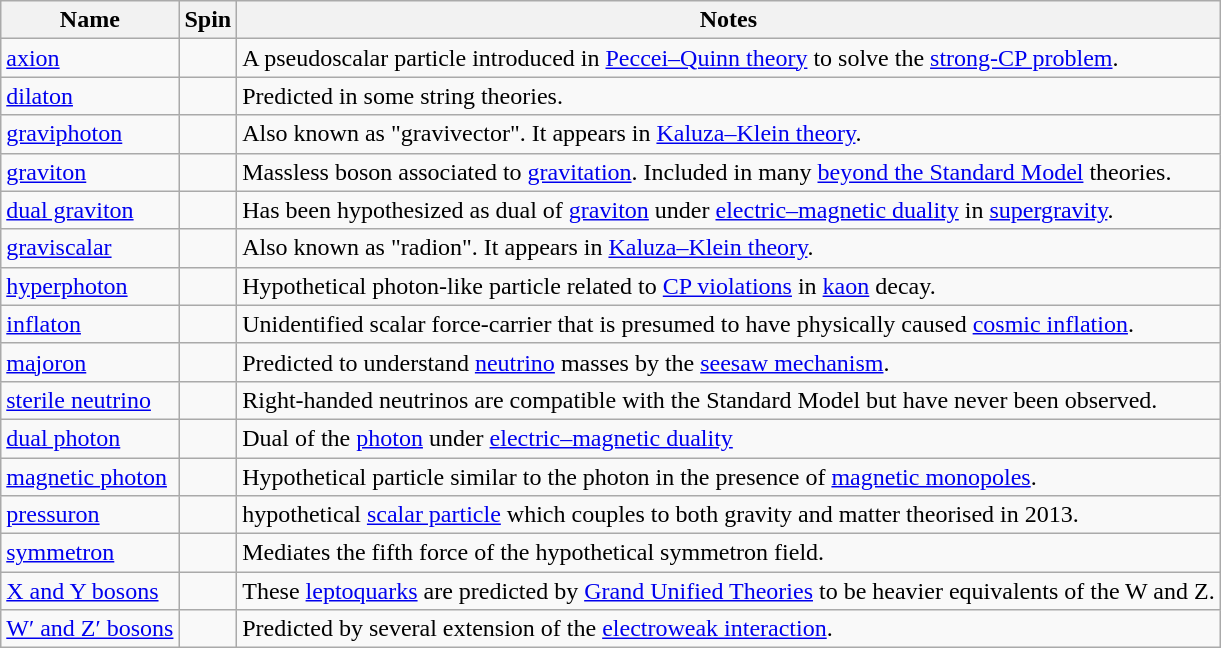<table class="wikitable">
<tr>
<th scope=col>Name</th>
<th scope=col>Spin</th>
<th scope=col>Notes</th>
</tr>
<tr>
<td><a href='#'>axion</a></td>
<td></td>
<td>A pseudoscalar particle introduced in <a href='#'>Peccei–Quinn theory</a> to solve the <a href='#'>strong-CP problem</a>.</td>
</tr>
<tr>
<td><a href='#'>dilaton</a></td>
<td></td>
<td>Predicted in some string theories.</td>
</tr>
<tr>
<td><a href='#'>graviphoton</a></td>
<td></td>
<td>Also known as "gravivector". It appears in <a href='#'>Kaluza–Klein theory</a>.</td>
</tr>
<tr>
<td><a href='#'>graviton</a></td>
<td></td>
<td>Massless boson associated to <a href='#'>gravitation</a>. Included in many <a href='#'>beyond the Standard Model</a> theories.</td>
</tr>
<tr>
<td><a href='#'>dual graviton</a></td>
<td></td>
<td>Has been hypothesized as dual of <a href='#'>graviton</a> under <a href='#'>electric–magnetic duality</a> in <a href='#'>supergravity</a>.</td>
</tr>
<tr>
<td><a href='#'>graviscalar</a></td>
<td></td>
<td>Also known as "radion". It appears in <a href='#'>Kaluza–Klein theory</a>.</td>
</tr>
<tr>
<td><a href='#'>hyperphoton</a></td>
<td></td>
<td>Hypothetical photon-like particle related to <a href='#'>CP violations</a> in <a href='#'>kaon</a> decay.</td>
</tr>
<tr>
<td><a href='#'>inflaton</a></td>
<td></td>
<td>Unidentified scalar force-carrier that is presumed to have physically caused <a href='#'>cosmic inflation</a>.</td>
</tr>
<tr>
<td><a href='#'>majoron</a></td>
<td></td>
<td>Predicted to understand <a href='#'>neutrino</a> masses by the <a href='#'>seesaw mechanism</a>.</td>
</tr>
<tr>
<td><a href='#'>sterile neutrino</a></td>
<td></td>
<td>Right-handed neutrinos are compatible with the Standard Model but have never been observed.</td>
</tr>
<tr>
<td><a href='#'>dual photon</a></td>
<td></td>
<td>Dual of the <a href='#'>photon</a> under <a href='#'>electric–magnetic duality</a></td>
</tr>
<tr>
<td><a href='#'>magnetic photon</a></td>
<td></td>
<td>Hypothetical particle similar to the photon in the presence of <a href='#'>magnetic monopoles</a>.</td>
</tr>
<tr>
<td><a href='#'>pressuron</a></td>
<td></td>
<td>hypothetical <a href='#'>scalar particle</a> which couples to both gravity and matter theorised in 2013.</td>
</tr>
<tr>
<td><a href='#'>symmetron</a></td>
<td></td>
<td>Mediates the fifth force of the hypothetical symmetron field.</td>
</tr>
<tr>
<td><a href='#'>X and Y bosons</a></td>
<td></td>
<td>These <a href='#'>leptoquarks</a> are predicted by <a href='#'>Grand Unified Theories</a> to be heavier equivalents of the W and Z.</td>
</tr>
<tr>
<td><a href='#'>W′ and Z′ bosons</a></td>
<td></td>
<td>Predicted by several extension of the <a href='#'>electroweak interaction</a>.</td>
</tr>
</table>
